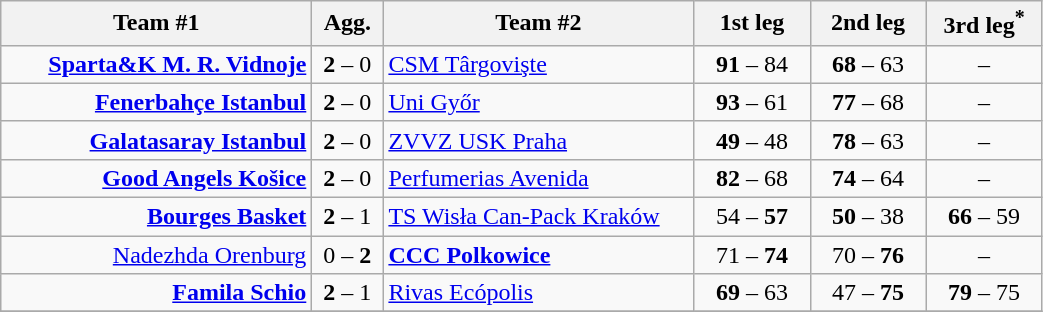<table class=wikitable style="text-align:center">
<tr>
<th width=200>Team #1</th>
<th width=40>Agg.</th>
<th width=200>Team #2</th>
<th width=70>1st leg</th>
<th width=70>2nd leg</th>
<th width=70>3rd leg<sup>*</sup></th>
</tr>
<tr>
<td align=right><strong><a href='#'>Sparta&K M. R. Vidnoje</a></strong> </td>
<td><strong>2</strong> – 0</td>
<td align=left> <a href='#'>CSM Târgovişte</a></td>
<td><strong>91</strong> – 84</td>
<td><strong>68</strong> – 63</td>
<td>–</td>
</tr>
<tr>
<td align=right><strong><a href='#'>Fenerbahçe Istanbul</a></strong> </td>
<td><strong>2</strong> – 0</td>
<td align=left> <a href='#'>Uni Győr</a></td>
<td><strong>93</strong> – 61</td>
<td><strong>77</strong> – 68</td>
<td>–</td>
</tr>
<tr>
<td align=right><strong><a href='#'>Galatasaray Istanbul</a></strong> </td>
<td><strong>2</strong> – 0</td>
<td align=left> <a href='#'>ZVVZ USK Praha</a></td>
<td><strong>49</strong> – 48</td>
<td><strong>78</strong> – 63</td>
<td>–</td>
</tr>
<tr>
<td align=right><strong><a href='#'>Good Angels Košice</a></strong> </td>
<td><strong>2</strong> – 0</td>
<td align=left> <a href='#'>Perfumerias Avenida</a></td>
<td><strong>82</strong> – 68</td>
<td><strong>74</strong> – 64</td>
<td>–</td>
</tr>
<tr>
<td align=right><strong><a href='#'>Bourges Basket</a></strong> </td>
<td><strong>2</strong> – 1</td>
<td align=left> <a href='#'>TS Wisła Can-Pack Kraków</a></td>
<td>54 – <strong>57</strong></td>
<td><strong>50</strong> – 38</td>
<td><strong>66</strong> – 59</td>
</tr>
<tr>
<td align=right><a href='#'>Nadezhda Orenburg</a> </td>
<td>0 – <strong>2</strong></td>
<td align=left> <strong><a href='#'>CCC Polkowice</a></strong></td>
<td>71 – <strong>74</strong></td>
<td>70 – <strong>76</strong></td>
<td>–</td>
</tr>
<tr>
<td align=right><strong><a href='#'>Famila Schio</a></strong> </td>
<td><strong>2</strong> – 1</td>
<td align=left> <a href='#'>Rivas Ecópolis</a></td>
<td><strong>69</strong> – 63</td>
<td>47 – <strong>75</strong></td>
<td><strong>79</strong> – 75</td>
</tr>
<tr>
</tr>
</table>
